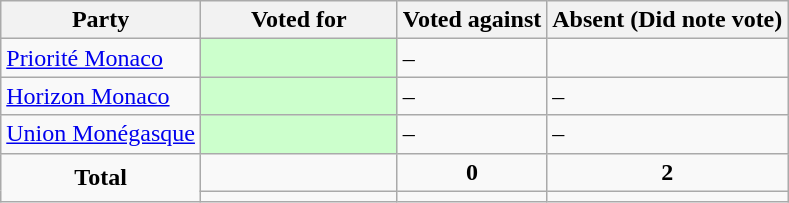<table class="wikitable">
<tr>
<th>Party</th>
<th style="width:25%;">Voted for</th>
<th>Voted against</th>
<th>Absent (Did note vote)</th>
</tr>
<tr>
<td> <a href='#'>Priorité Monaco</a></td>
<td style="background-color:#CCFFCC;"></td>
<td>–</td>
<td></td>
</tr>
<tr>
<td> <a href='#'>Horizon Monaco</a></td>
<td style="background-color:#CCFFCC;"></td>
<td>–</td>
<td>–</td>
</tr>
<tr>
<td> <a href='#'>Union Monégasque</a></td>
<td style="background-color:#CCFFCC;"></td>
<td>–</td>
<td>–</td>
</tr>
<tr>
<td style="text-align:center;" rowspan="2"><strong>Total</strong></td>
<td></td>
<td style="text-align:center;"><strong>0</strong></td>
<td style="text-align:center;"><strong>2</strong></td>
</tr>
<tr>
<td style="text-align:center;"></td>
<td style="text-align:center;"></td>
<td style="text-align:center;"></td>
</tr>
</table>
